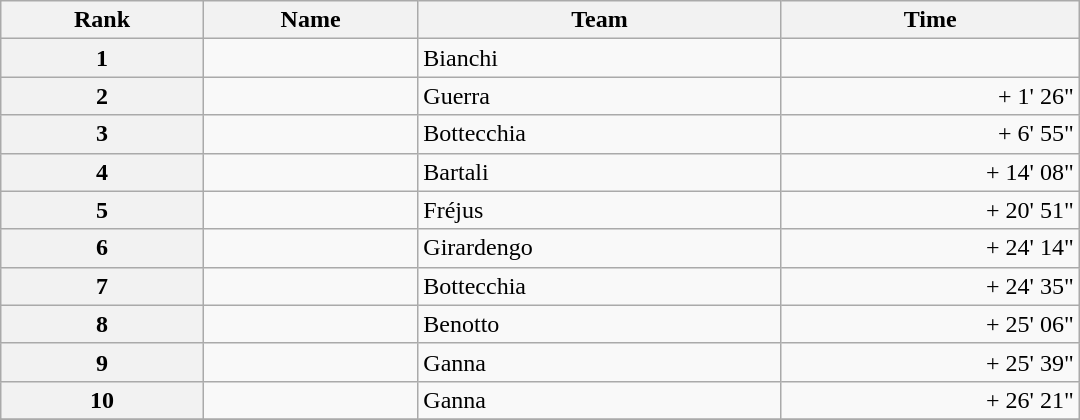<table class="wikitable" style="width:45em;margin-bottom:0;">
<tr>
<th>Rank</th>
<th>Name</th>
<th>Team</th>
<th>Time</th>
</tr>
<tr>
<th style="text-align:center">1</th>
<td> </td>
<td>Bianchi</td>
<td align="right"></td>
</tr>
<tr>
<th style="text-align:center">2</th>
<td> </td>
<td>Guerra</td>
<td align="right">+ 1' 26"</td>
</tr>
<tr>
<th style="text-align:center">3</th>
<td></td>
<td>Bottecchia</td>
<td align="right">+ 6' 55"</td>
</tr>
<tr>
<th style="text-align:center">4</th>
<td></td>
<td>Bartali</td>
<td align="right">+ 14' 08"</td>
</tr>
<tr>
<th style="text-align:center">5</th>
<td> </td>
<td>Fréjus</td>
<td align="right">+ 20' 51"</td>
</tr>
<tr>
<th style="text-align:center">6</th>
<td></td>
<td>Girardengo</td>
<td align="right">+ 24' 14"</td>
</tr>
<tr>
<th style="text-align:center">7</th>
<td></td>
<td>Bottecchia</td>
<td align="right">+ 24' 35"</td>
</tr>
<tr>
<th style="text-align:center">8</th>
<td></td>
<td>Benotto</td>
<td align="right">+ 25' 06"</td>
</tr>
<tr>
<th style="text-align:center">9</th>
<td></td>
<td>Ganna</td>
<td align="right">+ 25' 39"</td>
</tr>
<tr>
<th style="text-align:center">10</th>
<td></td>
<td>Ganna</td>
<td align="right">+ 26' 21"</td>
</tr>
<tr>
</tr>
</table>
